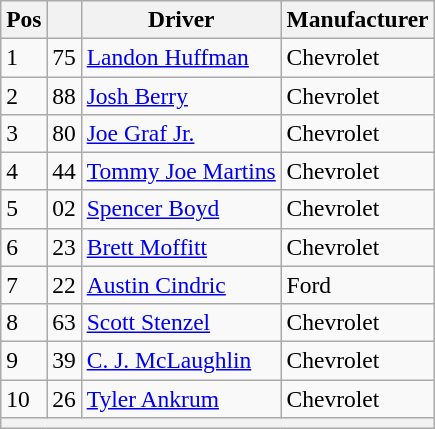<table class="wikitable" style="font-size:98%">
<tr>
<th>Pos</th>
<th></th>
<th>Driver</th>
<th>Manufacturer</th>
</tr>
<tr>
<td>1</td>
<td>75</td>
<td><a href='#'>Landon Huffman</a></td>
<td>Chevrolet</td>
</tr>
<tr>
<td>2</td>
<td>88</td>
<td><a href='#'>Josh Berry</a></td>
<td>Chevrolet</td>
</tr>
<tr>
<td>3</td>
<td>80</td>
<td><a href='#'>Joe Graf Jr.</a></td>
<td>Chevrolet</td>
</tr>
<tr>
<td>4</td>
<td>44</td>
<td><a href='#'>Tommy Joe Martins</a></td>
<td>Chevrolet</td>
</tr>
<tr>
<td>5</td>
<td>02</td>
<td><a href='#'>Spencer Boyd</a></td>
<td>Chevrolet</td>
</tr>
<tr>
<td>6</td>
<td>23</td>
<td><a href='#'>Brett Moffitt</a></td>
<td>Chevrolet</td>
</tr>
<tr>
<td>7</td>
<td>22</td>
<td><a href='#'>Austin Cindric</a></td>
<td>Ford</td>
</tr>
<tr>
<td>8</td>
<td>63</td>
<td><a href='#'>Scott Stenzel</a></td>
<td>Chevrolet</td>
</tr>
<tr>
<td>9</td>
<td>39</td>
<td><a href='#'>C. J. McLaughlin</a></td>
<td>Chevrolet</td>
</tr>
<tr>
<td>10</td>
<td>26</td>
<td><a href='#'>Tyler Ankrum</a></td>
<td>Chevrolet</td>
</tr>
<tr>
<th colspan=4></th>
</tr>
</table>
